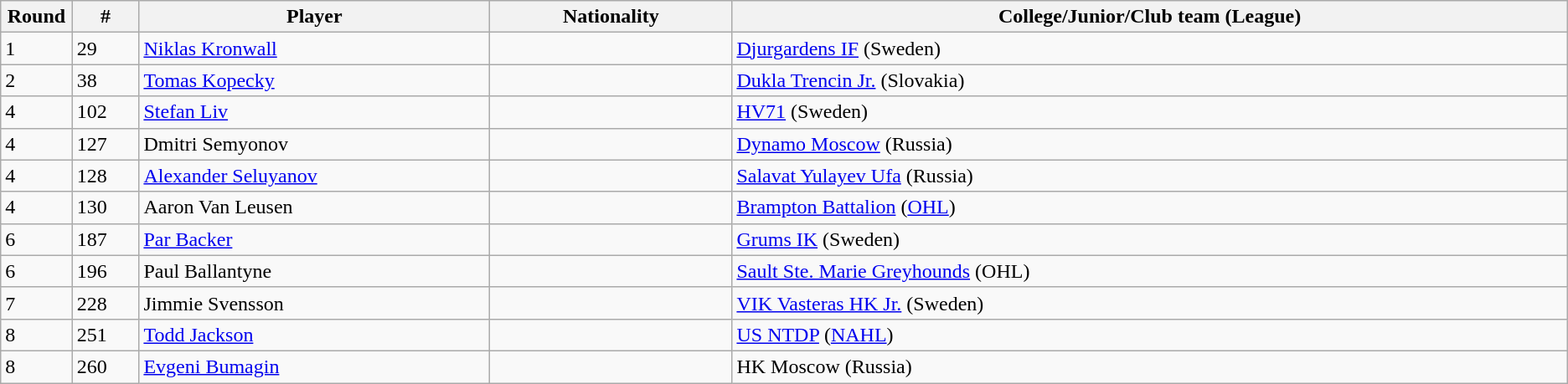<table class="wikitable">
<tr align="center">
<th bgcolor="#DDDDFF" width="4.0%">Round</th>
<th bgcolor="#DDDDFF" width="4.0%">#</th>
<th bgcolor="#DDDDFF" width="21.0%">Player</th>
<th bgcolor="#DDDDFF" width="14.5%">Nationality</th>
<th bgcolor="#DDDDFF" width="50.0%">College/Junior/Club team (League)</th>
</tr>
<tr>
<td>1</td>
<td>29</td>
<td><a href='#'>Niklas Kronwall</a></td>
<td></td>
<td><a href='#'>Djurgardens IF</a> (Sweden)</td>
</tr>
<tr>
<td>2</td>
<td>38</td>
<td><a href='#'>Tomas Kopecky</a></td>
<td></td>
<td><a href='#'>Dukla Trencin Jr.</a> (Slovakia)</td>
</tr>
<tr>
<td>4</td>
<td>102</td>
<td><a href='#'>Stefan Liv</a></td>
<td></td>
<td><a href='#'>HV71</a> (Sweden)</td>
</tr>
<tr>
<td>4</td>
<td>127</td>
<td>Dmitri Semyonov</td>
<td></td>
<td><a href='#'>Dynamo Moscow</a> (Russia)</td>
</tr>
<tr>
<td>4</td>
<td>128</td>
<td><a href='#'>Alexander Seluyanov</a></td>
<td></td>
<td><a href='#'>Salavat Yulayev Ufa</a> (Russia)</td>
</tr>
<tr>
<td>4</td>
<td>130</td>
<td>Aaron Van Leusen</td>
<td></td>
<td><a href='#'>Brampton Battalion</a> (<a href='#'>OHL</a>)</td>
</tr>
<tr>
<td>6</td>
<td>187</td>
<td><a href='#'>Par Backer</a></td>
<td></td>
<td><a href='#'>Grums IK</a> (Sweden)</td>
</tr>
<tr>
<td>6</td>
<td>196</td>
<td>Paul Ballantyne</td>
<td></td>
<td><a href='#'>Sault Ste. Marie Greyhounds</a> (OHL)</td>
</tr>
<tr>
<td>7</td>
<td>228</td>
<td>Jimmie Svensson</td>
<td></td>
<td><a href='#'>VIK Vasteras HK Jr.</a> (Sweden)</td>
</tr>
<tr>
<td>8</td>
<td>251</td>
<td><a href='#'>Todd Jackson</a></td>
<td></td>
<td><a href='#'>US NTDP</a> (<a href='#'>NAHL</a>)</td>
</tr>
<tr>
<td>8</td>
<td>260</td>
<td><a href='#'>Evgeni Bumagin</a></td>
<td></td>
<td>HK Moscow (Russia)</td>
</tr>
</table>
